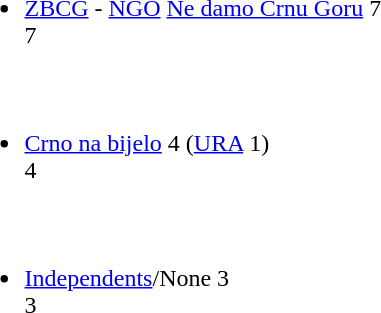<table>
<tr>
<td><br><ul><li><a href='#'>ZBCG</a> - <a href='#'>NGO</a> <a href='#'>Ne damo Crnu Goru</a> 7 <div>7</div></li></ul></td>
</tr>
<tr>
<td><br><ul><li><a href='#'>Crno na bijelo</a> 4 (<a href='#'>URA</a> 1)<div>4</div></li></ul></td>
</tr>
<tr>
<td><br><ul><li><a href='#'>Independents</a>/None 3 <div>3</div></li></ul></td>
</tr>
</table>
